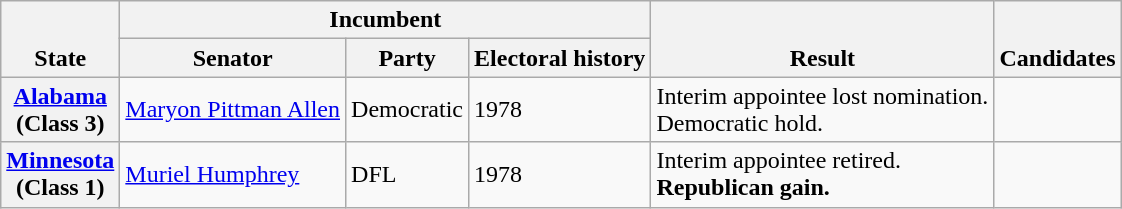<table class="wikitable sortable">
<tr valign=bottom>
<th rowspan=2>State</th>
<th colspan=3>Incumbent</th>
<th rowspan=2>Result</th>
<th rowspan=2 class=unsortable>Candidates</th>
</tr>
<tr>
<th>Senator</th>
<th>Party</th>
<th>Electoral history</th>
</tr>
<tr>
<th><a href='#'>Alabama</a><br>(Class 3)</th>
<td><a href='#'>Maryon Pittman Allen</a></td>
<td>Democratic</td>
<td data-sort-value="1978-01-25">1978 </td>
<td>Interim appointee lost nomination.<br>Democratic hold.</td>
<td nowrap></td>
</tr>
<tr>
<th><a href='#'>Minnesota</a><br>(Class 1)</th>
<td><a href='#'>Muriel Humphrey</a></td>
<td>DFL</td>
<td data-sort-value="1978-06-08">1978 </td>
<td>Interim appointee retired.<br><strong>Republican gain.</strong></td>
<td nowrap></td>
</tr>
</table>
